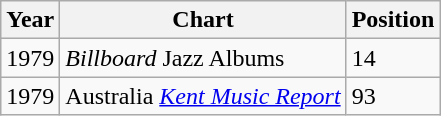<table class="wikitable">
<tr>
<th>Year</th>
<th>Chart</th>
<th>Position</th>
</tr>
<tr>
<td>1979</td>
<td><em>Billboard</em> Jazz Albums</td>
<td>14</td>
</tr>
<tr>
<td>1979</td>
<td>Australia <em><a href='#'>Kent Music Report</a></em></td>
<td>93</td>
</tr>
</table>
